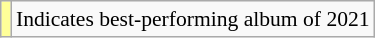<table class="wikitable" style="font-size:90%;">
<tr>
<td style="background-color:#FFFF99"></td>
<td>Indicates best-performing album of 2021</td>
</tr>
</table>
